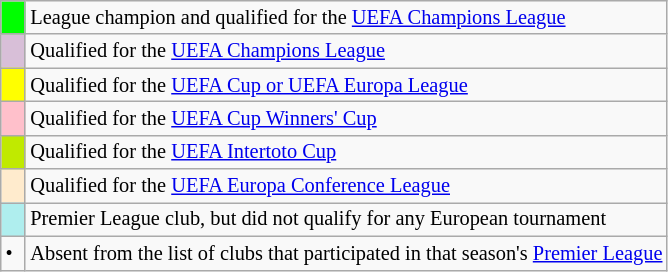<table class="wikitable" style="text-align:left;font-size:85%">
<tr>
<td style="width:10px;background-color:lime"></td>
<td>League champion and qualified for the <a href='#'>UEFA Champions League</a></td>
</tr>
<tr>
<td style="width:10px;background-color:thistle"></td>
<td>Qualified for the <a href='#'>UEFA Champions League</a></td>
</tr>
<tr>
<td style="width:10px;background-color:yellow"></td>
<td>Qualified for the <a href='#'>UEFA Cup or UEFA Europa League</a></td>
</tr>
<tr>
<td style="width:10px;background-color:pink"></td>
<td>Qualified for the <a href='#'>UEFA Cup Winners' Cup</a></td>
</tr>
<tr>
<td style="width:10px;background-color:#c0ea00"></td>
<td>Qualified for the <a href='#'>UEFA Intertoto Cup</a></td>
</tr>
<tr>
<td style="width:10px;background-color:#ffebcd"></td>
<td>Qualified for the <a href='#'>UEFA Europa Conference League</a></td>
</tr>
<tr>
<td style="width:10px;background-color:#afeeee"></td>
<td>Premier League club, but did not qualify for any European tournament</td>
</tr>
<tr>
<td style="width:10px">•</td>
<td>Absent from the list of clubs that participated in that season's <a href='#'>Premier League</a></td>
</tr>
</table>
